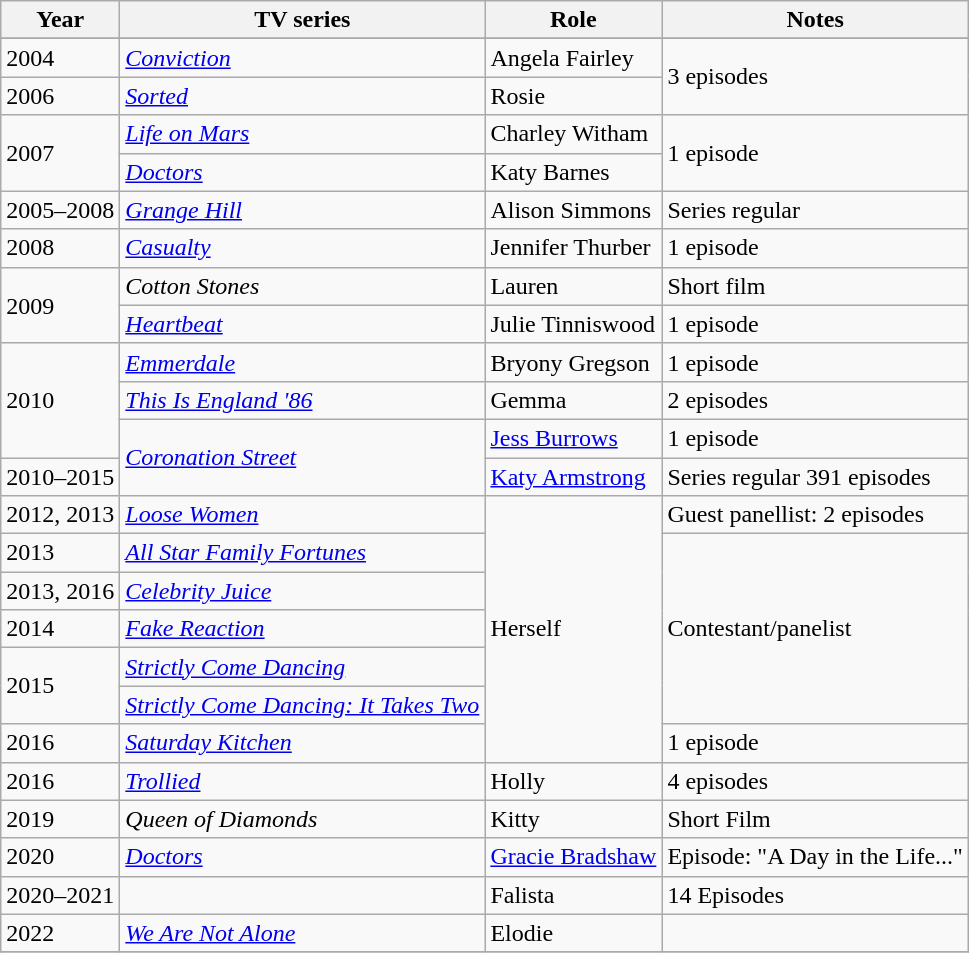<table class="wikitable sortable">
<tr>
<th>Year</th>
<th>TV series</th>
<th>Role</th>
<th>Notes</th>
</tr>
<tr>
</tr>
<tr>
<td>2004</td>
<td><em><a href='#'>Conviction</a></em></td>
<td>Angela Fairley</td>
<td rowspan="2">3 episodes</td>
</tr>
<tr>
<td>2006</td>
<td><em><a href='#'>Sorted</a></em></td>
<td>Rosie</td>
</tr>
<tr>
<td rowspan="2">2007</td>
<td><em><a href='#'>Life on Mars</a></em></td>
<td>Charley Witham</td>
<td rowspan="2">1 episode</td>
</tr>
<tr>
<td><em><a href='#'>Doctors</a></em></td>
<td>Katy Barnes</td>
</tr>
<tr>
<td>2005–2008</td>
<td><em><a href='#'>Grange Hill</a></em></td>
<td>Alison Simmons</td>
<td>Series regular</td>
</tr>
<tr>
<td>2008</td>
<td><em><a href='#'>Casualty</a></em></td>
<td>Jennifer Thurber</td>
<td>1 episode</td>
</tr>
<tr>
<td rowspan="2">2009</td>
<td><em>Cotton Stones</em></td>
<td>Lauren</td>
<td>Short film</td>
</tr>
<tr>
<td><em><a href='#'>Heartbeat</a></em></td>
<td>Julie Tinniswood</td>
<td>1 episode</td>
</tr>
<tr>
<td rowspan="3">2010</td>
<td><em><a href='#'>Emmerdale</a></em></td>
<td>Bryony Gregson</td>
<td>1 episode</td>
</tr>
<tr>
<td><em><a href='#'>This Is England '86</a></em></td>
<td>Gemma</td>
<td>2 episodes</td>
</tr>
<tr>
<td rowspan="2"><em><a href='#'>Coronation Street</a></em></td>
<td><a href='#'>Jess Burrows</a></td>
<td>1 episode</td>
</tr>
<tr>
<td>2010–2015</td>
<td><a href='#'>Katy Armstrong</a></td>
<td>Series regular 391 episodes</td>
</tr>
<tr>
<td>2012, 2013</td>
<td><em><a href='#'>Loose Women</a></em></td>
<td rowspan="7">Herself</td>
<td>Guest panellist: 2 episodes</td>
</tr>
<tr>
<td>2013</td>
<td><em><a href='#'>All Star Family Fortunes</a></em></td>
<td rowspan="5">Contestant/panelist</td>
</tr>
<tr>
<td>2013, 2016</td>
<td><em><a href='#'>Celebrity Juice</a></em></td>
</tr>
<tr>
<td>2014</td>
<td><em><a href='#'>Fake Reaction</a></em></td>
</tr>
<tr>
<td rowspan="2">2015</td>
<td><em><a href='#'>Strictly Come Dancing</a></em></td>
</tr>
<tr>
<td><em><a href='#'>Strictly Come Dancing: It Takes Two</a></em></td>
</tr>
<tr>
<td>2016</td>
<td><em><a href='#'>Saturday Kitchen</a></em></td>
<td>1 episode</td>
</tr>
<tr>
<td>2016</td>
<td><em><a href='#'>Trollied</a></em></td>
<td>Holly</td>
<td>4 episodes</td>
</tr>
<tr>
<td>2019</td>
<td><em>Queen of Diamonds</em></td>
<td>Kitty</td>
<td>Short Film</td>
</tr>
<tr>
<td>2020</td>
<td><em><a href='#'>Doctors</a></em></td>
<td><a href='#'>Gracie Bradshaw</a></td>
<td>Episode: "A Day in the Life..."</td>
</tr>
<tr>
<td>2020–2021</td>
<td><em></em></td>
<td>Falista</td>
<td>14 Episodes</td>
</tr>
<tr>
<td>2022</td>
<td><em><a href='#'>We Are Not Alone</a></em></td>
<td>Elodie</td>
<td></td>
</tr>
<tr>
</tr>
</table>
